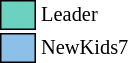<table class="toccolours" style="white-space: nowrap; font-size: 85%;">
<tr>
<td style="background:#6CD1BF; border: 1px solid black;">      </td>
<td>Leader</td>
</tr>
<tr>
<td style="background:#8cc0e9; border: 1px solid black;">      </td>
<td>NewKids7</td>
</tr>
</table>
